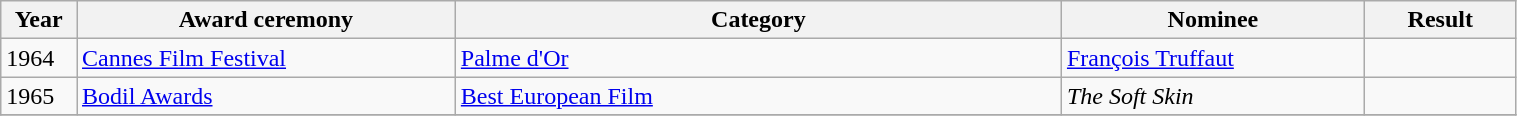<table class="wikitable" width="80%">
<tr>
<th width="5%">Year</th>
<th width="25%">Award ceremony</th>
<th width="40%">Category</th>
<th width="20%">Nominee</th>
<th width="10%">Result</th>
</tr>
<tr>
<td>1964</td>
<td><a href='#'>Cannes Film Festival</a></td>
<td><a href='#'>Palme d'Or</a></td>
<td><a href='#'>François Truffaut</a></td>
<td></td>
</tr>
<tr>
<td>1965</td>
<td><a href='#'>Bodil Awards</a></td>
<td><a href='#'>Best European Film</a></td>
<td><em>The Soft Skin</em></td>
<td></td>
</tr>
<tr>
</tr>
</table>
